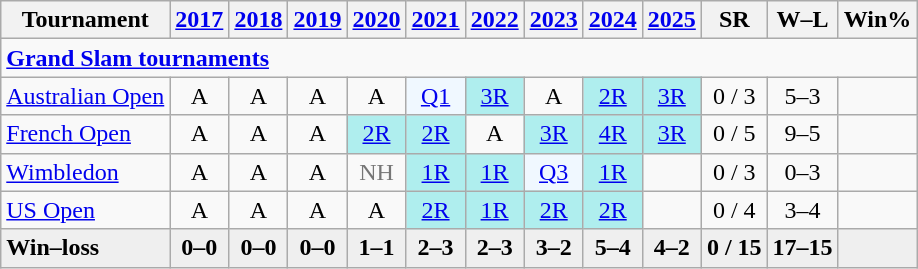<table class=wikitable style=text-align:center>
<tr>
<th>Tournament</th>
<th><a href='#'>2017</a></th>
<th><a href='#'>2018</a></th>
<th><a href='#'>2019</a></th>
<th><a href='#'>2020</a></th>
<th><a href='#'>2021</a></th>
<th><a href='#'>2022</a></th>
<th><a href='#'>2023</a></th>
<th><a href='#'>2024</a></th>
<th><a href='#'>2025</a></th>
<th>SR</th>
<th>W–L</th>
<th>Win%</th>
</tr>
<tr>
<td colspan="13" align="left"><strong><a href='#'>Grand Slam tournaments</a></strong></td>
</tr>
<tr>
<td align=left><a href='#'>Australian Open</a></td>
<td>A</td>
<td>A</td>
<td>A</td>
<td>A</td>
<td bgcolor=f0f8ff><a href='#'>Q1</a></td>
<td bgcolor=afeeee><a href='#'>3R</a></td>
<td>A</td>
<td bgcolor=afeeee><a href='#'>2R</a></td>
<td bgcolor=afeeee><a href='#'>3R</a></td>
<td>0 / 3</td>
<td>5–3</td>
<td></td>
</tr>
<tr>
<td align=left><a href='#'>French Open</a></td>
<td>A</td>
<td>A</td>
<td>A</td>
<td bgcolor=afeeee><a href='#'>2R</a></td>
<td bgcolor=afeeee><a href='#'>2R</a></td>
<td>A</td>
<td bgcolor=afeeee><a href='#'>3R</a></td>
<td bgcolor=afeeee><a href='#'>4R</a></td>
<td bgcolor=afeeee><a href='#'>3R</a></td>
<td>0 / 5</td>
<td>9–5</td>
<td></td>
</tr>
<tr>
<td align=left><a href='#'>Wimbledon</a></td>
<td>A</td>
<td>A</td>
<td>A</td>
<td style=color:#767676>NH</td>
<td bgcolor=afeeee><a href='#'>1R</a></td>
<td bgcolor=afeeee><a href='#'>1R</a></td>
<td bgcolor=f0f8ff><a href='#'>Q3</a></td>
<td bgcolor=afeeee><a href='#'>1R</a></td>
<td></td>
<td>0 / 3</td>
<td>0–3</td>
<td></td>
</tr>
<tr>
<td align=left><a href='#'>US Open</a></td>
<td>A</td>
<td>A</td>
<td>A</td>
<td>A</td>
<td bgcolor=afeeee><a href='#'>2R</a></td>
<td bgcolor=afeeee><a href='#'>1R</a></td>
<td bgcolor=afeeee><a href='#'>2R</a></td>
<td bgcolor=afeeee><a href='#'>2R</a></td>
<td></td>
<td>0 / 4</td>
<td>3–4</td>
<td></td>
</tr>
<tr style=background:#efefef;font-weight:bold>
<td align=left>Win–loss</td>
<td>0–0</td>
<td>0–0</td>
<td>0–0</td>
<td>1–1</td>
<td>2–3</td>
<td>2–3</td>
<td>3–2</td>
<td>5–4</td>
<td>4–2</td>
<td>0 / 15</td>
<td>17–15</td>
<td></td>
</tr>
</table>
